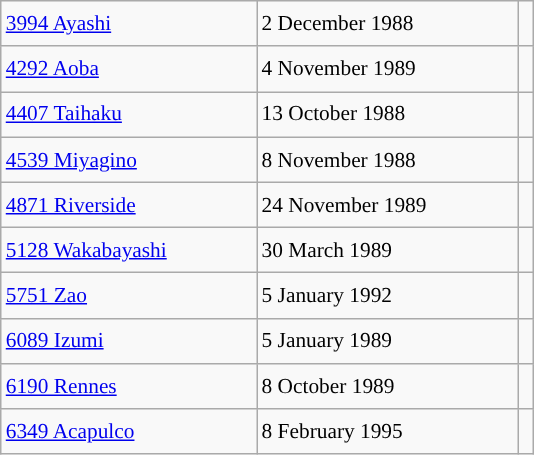<table class="wikitable" style="font-size: 89%; float: left; width: 25em; margin-right: 1em; line-height: 1.65em !important; height: 270px;">
<tr>
<td><a href='#'>3994 Ayashi</a></td>
<td>2 December 1988</td>
<td></td>
</tr>
<tr>
<td><a href='#'>4292 Aoba</a></td>
<td>4 November 1989</td>
<td></td>
</tr>
<tr>
<td><a href='#'>4407 Taihaku</a></td>
<td>13 October 1988</td>
<td></td>
</tr>
<tr>
<td><a href='#'>4539 Miyagino</a></td>
<td>8 November 1988</td>
<td></td>
</tr>
<tr>
<td><a href='#'>4871 Riverside</a></td>
<td>24 November 1989</td>
<td></td>
</tr>
<tr>
<td><a href='#'>5128 Wakabayashi</a></td>
<td>30 March 1989</td>
<td></td>
</tr>
<tr>
<td><a href='#'>5751 Zao</a></td>
<td>5 January 1992</td>
<td></td>
</tr>
<tr>
<td><a href='#'>6089 Izumi</a></td>
<td>5 January 1989</td>
<td></td>
</tr>
<tr>
<td><a href='#'>6190 Rennes</a></td>
<td>8 October 1989</td>
<td></td>
</tr>
<tr>
<td><a href='#'>6349 Acapulco</a></td>
<td>8 February 1995</td>
<td></td>
</tr>
</table>
